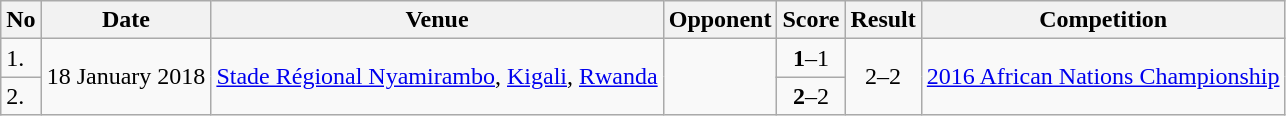<table class="wikitable" style="font-size:100%;">
<tr>
<th>No</th>
<th>Date</th>
<th>Venue</th>
<th>Opponent</th>
<th>Score</th>
<th>Result</th>
<th>Competition</th>
</tr>
<tr>
<td>1.</td>
<td rowspan="2">18 January 2018</td>
<td rowspan="2"><a href='#'>Stade Régional Nyamirambo</a>, <a href='#'>Kigali</a>, <a href='#'>Rwanda</a></td>
<td rowspan="2"></td>
<td align=center><strong>1</strong>–1</td>
<td rowspan="2" style="text-align:center">2–2</td>
<td rowspan="2"><a href='#'>2016 African Nations Championship</a></td>
</tr>
<tr>
<td>2.</td>
<td align=center><strong>2</strong>–2</td>
</tr>
</table>
